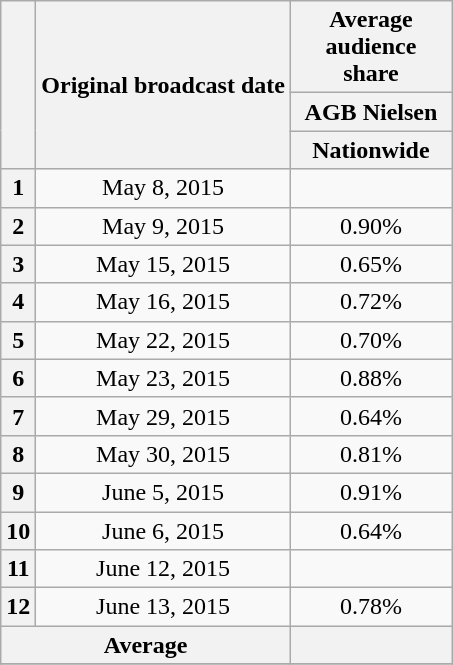<table class="wikitable" style="text-align:center">
<tr>
<th rowspan="3"></th>
<th rowspan="3">Original broadcast date</th>
<th width=100>Average audience share</th>
</tr>
<tr>
<th>AGB Nielsen</th>
</tr>
<tr>
<th width=90>Nationwide</th>
</tr>
<tr>
<th>1</th>
<td>May 8, 2015</td>
<td></td>
</tr>
<tr>
<th>2</th>
<td>May 9, 2015</td>
<td>0.90%</td>
</tr>
<tr>
<th>3</th>
<td>May 15, 2015</td>
<td>0.65%</td>
</tr>
<tr>
<th>4</th>
<td>May 16, 2015</td>
<td>0.72%</td>
</tr>
<tr>
<th>5</th>
<td>May 22, 2015</td>
<td>0.70%</td>
</tr>
<tr>
<th>6</th>
<td>May 23, 2015</td>
<td>0.88%</td>
</tr>
<tr>
<th>7</th>
<td>May 29, 2015</td>
<td>0.64%</td>
</tr>
<tr>
<th>8</th>
<td>May 30, 2015</td>
<td>0.81%</td>
</tr>
<tr>
<th>9</th>
<td>June 5, 2015</td>
<td>0.91%</td>
</tr>
<tr>
<th>10</th>
<td>June 6, 2015</td>
<td>0.64%</td>
</tr>
<tr>
<th>11</th>
<td>June 12, 2015</td>
<td></td>
</tr>
<tr>
<th>12</th>
<td>June 13, 2015</td>
<td>0.78%</td>
</tr>
<tr>
<th colspan=2>Average</th>
<th></th>
</tr>
<tr>
</tr>
</table>
